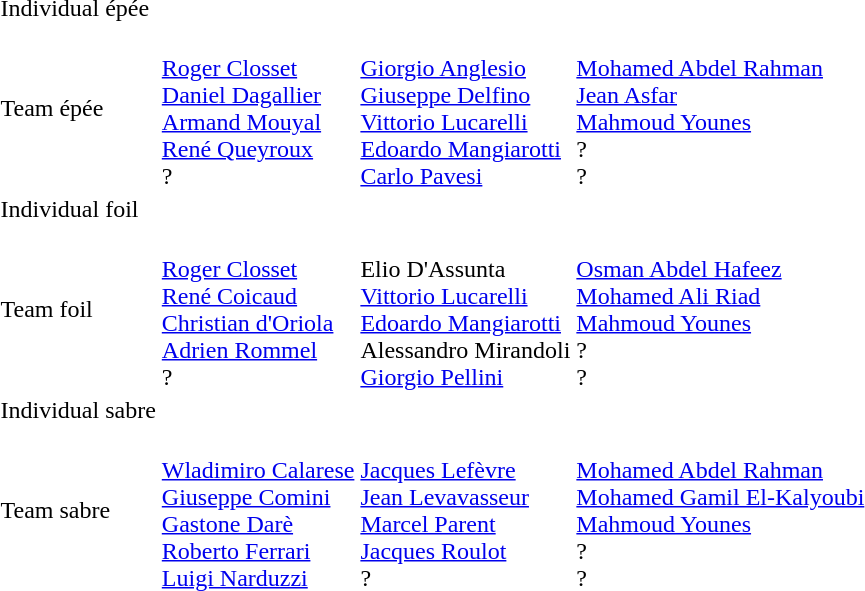<table>
<tr>
<td>Individual épée</td>
<td></td>
<td></td>
<td></td>
</tr>
<tr>
<td>Team épée</td>
<td><br><a href='#'>Roger Closset</a><br><a href='#'>Daniel Dagallier</a><br><a href='#'>Armand Mouyal</a><br><a href='#'>René Queyroux</a><br>?</td>
<td><br><a href='#'>Giorgio Anglesio</a><br><a href='#'>Giuseppe Delfino</a><br><a href='#'>Vittorio Lucarelli</a><br><a href='#'>Edoardo Mangiarotti</a><br><a href='#'>Carlo Pavesi</a></td>
<td><br><a href='#'>Mohamed Abdel Rahman</a><br><a href='#'>Jean Asfar</a><br><a href='#'>Mahmoud Younes</a><br>?<br>?</td>
</tr>
<tr>
<td>Individual foil</td>
<td></td>
<td></td>
<td></td>
</tr>
<tr>
<td>Team foil</td>
<td><br><a href='#'>Roger Closset</a><br><a href='#'>René Coicaud</a><br><a href='#'>Christian d'Oriola</a><br><a href='#'>Adrien Rommel</a><br>?</td>
<td><br>Elio D'Assunta<br><a href='#'>Vittorio Lucarelli</a><br><a href='#'>Edoardo Mangiarotti</a><br>Alessandro Mirandoli<br><a href='#'>Giorgio Pellini</a></td>
<td><br><a href='#'>Osman Abdel Hafeez</a><br><a href='#'>Mohamed Ali Riad</a><br><a href='#'>Mahmoud Younes</a><br>?<br>?</td>
</tr>
<tr>
<td>Individual sabre</td>
<td></td>
<td></td>
<td></td>
</tr>
<tr>
<td>Team sabre</td>
<td><br><a href='#'>Wladimiro Calarese</a><br><a href='#'>Giuseppe Comini</a><br><a href='#'>Gastone Darè</a><br><a href='#'>Roberto Ferrari</a><br><a href='#'>Luigi Narduzzi</a></td>
<td><br><a href='#'>Jacques Lefèvre</a><br><a href='#'>Jean Levavasseur</a><br><a href='#'>Marcel Parent</a><br><a href='#'>Jacques Roulot</a><br>?</td>
<td><br><a href='#'>Mohamed Abdel Rahman</a><br><a href='#'>Mohamed Gamil El-Kalyoubi</a><br><a href='#'>Mahmoud Younes</a><br>?<br>?</td>
</tr>
</table>
